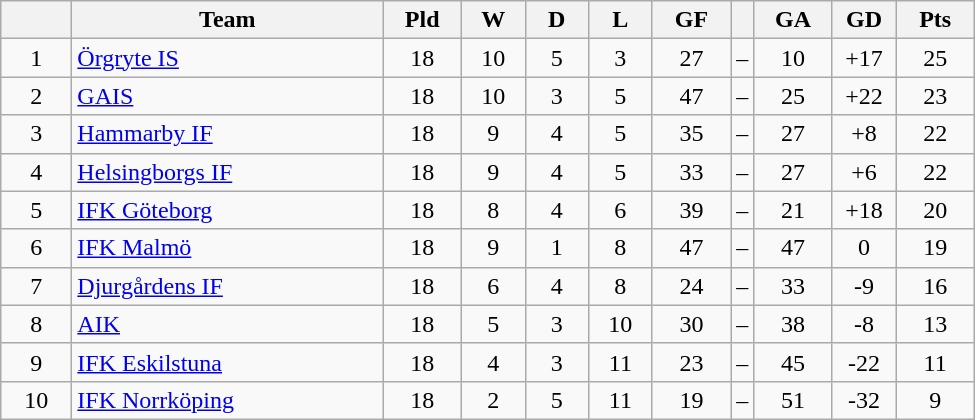<table class="wikitable" style="text-align: center;">
<tr>
<th style="width: 40px;"></th>
<th style="width: 200px;">Team</th>
<th style="width: 45px;">Pld</th>
<th style="width: 35px;">W</th>
<th style="width: 35px;">D</th>
<th style="width: 35px;">L</th>
<th style="width: 45px;">GF</th>
<th></th>
<th style="width: 45px;">GA</th>
<th style="width: 35px;">GD</th>
<th style="width: 45px;">Pts</th>
</tr>
<tr>
<td>1</td>
<td style="text-align: left;"><a href='#'>Örgryte IS</a></td>
<td>18</td>
<td>10</td>
<td>5</td>
<td>3</td>
<td>27</td>
<td>–</td>
<td>10</td>
<td>+17</td>
<td>25</td>
</tr>
<tr>
<td>2</td>
<td style="text-align: left;"><a href='#'>GAIS</a></td>
<td>18</td>
<td>10</td>
<td>3</td>
<td>5</td>
<td>47</td>
<td>–</td>
<td>25</td>
<td>+22</td>
<td>23</td>
</tr>
<tr>
<td>3</td>
<td style="text-align: left;"><a href='#'>Hammarby IF</a></td>
<td>18</td>
<td>9</td>
<td>4</td>
<td>5</td>
<td>35</td>
<td>–</td>
<td>27</td>
<td>+8</td>
<td>22</td>
</tr>
<tr>
<td>4</td>
<td style="text-align: left;"><a href='#'>Helsingborgs IF</a></td>
<td>18</td>
<td>9</td>
<td>4</td>
<td>5</td>
<td>33</td>
<td>–</td>
<td>27</td>
<td>+6</td>
<td>22</td>
</tr>
<tr>
<td>5</td>
<td style="text-align: left;"><a href='#'>IFK Göteborg</a></td>
<td>18</td>
<td>8</td>
<td>4</td>
<td>6</td>
<td>39</td>
<td>–</td>
<td>21</td>
<td>+18</td>
<td>20</td>
</tr>
<tr>
<td>6</td>
<td style="text-align: left;"><a href='#'>IFK Malmö</a></td>
<td>18</td>
<td>9</td>
<td>1</td>
<td>8</td>
<td>47</td>
<td>–</td>
<td>47</td>
<td>0</td>
<td>19</td>
</tr>
<tr>
<td>7</td>
<td style="text-align: left;"><a href='#'>Djurgårdens IF</a></td>
<td>18</td>
<td>6</td>
<td>4</td>
<td>8</td>
<td>24</td>
<td>–</td>
<td>33</td>
<td>-9</td>
<td>16</td>
</tr>
<tr>
<td>8</td>
<td style="text-align: left;"><a href='#'>AIK</a></td>
<td>18</td>
<td>5</td>
<td>3</td>
<td>10</td>
<td>30</td>
<td>–</td>
<td>38</td>
<td>-8</td>
<td>13</td>
</tr>
<tr>
<td>9</td>
<td style="text-align: left;"><a href='#'>IFK Eskilstuna</a></td>
<td>18</td>
<td>4</td>
<td>3</td>
<td>11</td>
<td>23</td>
<td>–</td>
<td>45</td>
<td>-22</td>
<td>11</td>
</tr>
<tr>
<td>10</td>
<td style="text-align: left;"><a href='#'>IFK Norrköping</a></td>
<td>18</td>
<td>2</td>
<td>5</td>
<td>11</td>
<td>19</td>
<td>–</td>
<td>51</td>
<td>-32</td>
<td>9</td>
</tr>
</table>
